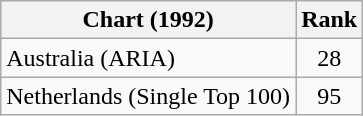<table class="wikitable sortable">
<tr>
<th>Chart (1992)</th>
<th>Rank</th>
</tr>
<tr>
<td>Australia (ARIA)</td>
<td align="center">28</td>
</tr>
<tr>
<td>Netherlands (Single Top 100)</td>
<td align="center">95</td>
</tr>
</table>
